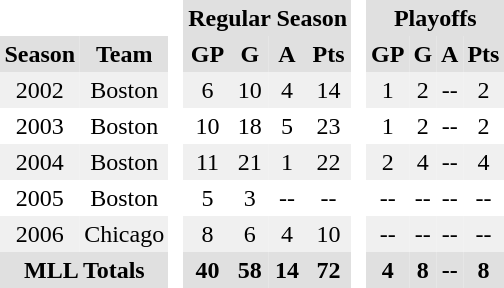<table BORDER="0" CELLPADDING="3" CELLSPACING="0">
<tr ALIGN="center" bgcolor="#e0e0e0">
<th colspan="2" bgcolor="#ffffff"> </th>
<th rowspan="99" bgcolor="#ffffff"> </th>
<th colspan="4">Regular Season</th>
<th rowspan="99" bgcolor="#ffffff"> </th>
<th colspan="4">Playoffs</th>
</tr>
<tr ALIGN="center" bgcolor="#e0e0e0">
<th>Season</th>
<th>Team</th>
<th>GP</th>
<th>G</th>
<th>A</th>
<th>Pts</th>
<th>GP</th>
<th>G</th>
<th>A</th>
<th>Pts</th>
</tr>
<tr ALIGN="center" bgcolor="#f0f0f0">
<td>2002</td>
<td>Boston</td>
<td>6</td>
<td>10</td>
<td>4</td>
<td>14</td>
<td>1</td>
<td>2</td>
<td>--</td>
<td>2</td>
</tr>
<tr ALIGN="center">
<td>2003</td>
<td>Boston</td>
<td>10</td>
<td>18</td>
<td>5</td>
<td>23</td>
<td>1</td>
<td>2</td>
<td>--</td>
<td>2</td>
</tr>
<tr ALIGN="center" bgcolor="#f0f0f0">
<td>2004</td>
<td>Boston</td>
<td>11</td>
<td>21</td>
<td>1</td>
<td>22</td>
<td>2</td>
<td>4</td>
<td>--</td>
<td>4</td>
</tr>
<tr ALIGN="center">
<td>2005</td>
<td>Boston</td>
<td>5</td>
<td>3</td>
<td>--</td>
<td>--</td>
<td>--</td>
<td>--</td>
<td>--</td>
<td>--</td>
</tr>
<tr ALIGN="center" bgcolor="#f0f0f0">
<td>2006</td>
<td>Chicago</td>
<td>8</td>
<td>6</td>
<td>4</td>
<td>10</td>
<td>--</td>
<td>--</td>
<td>--</td>
<td>--</td>
</tr>
<tr ALIGN="center" bgcolor="#e0e0e0">
<th colspan="2">MLL Totals</th>
<th>40</th>
<th>58</th>
<th>14</th>
<th>72</th>
<th>4</th>
<th>8</th>
<th>--</th>
<th>8</th>
</tr>
</table>
